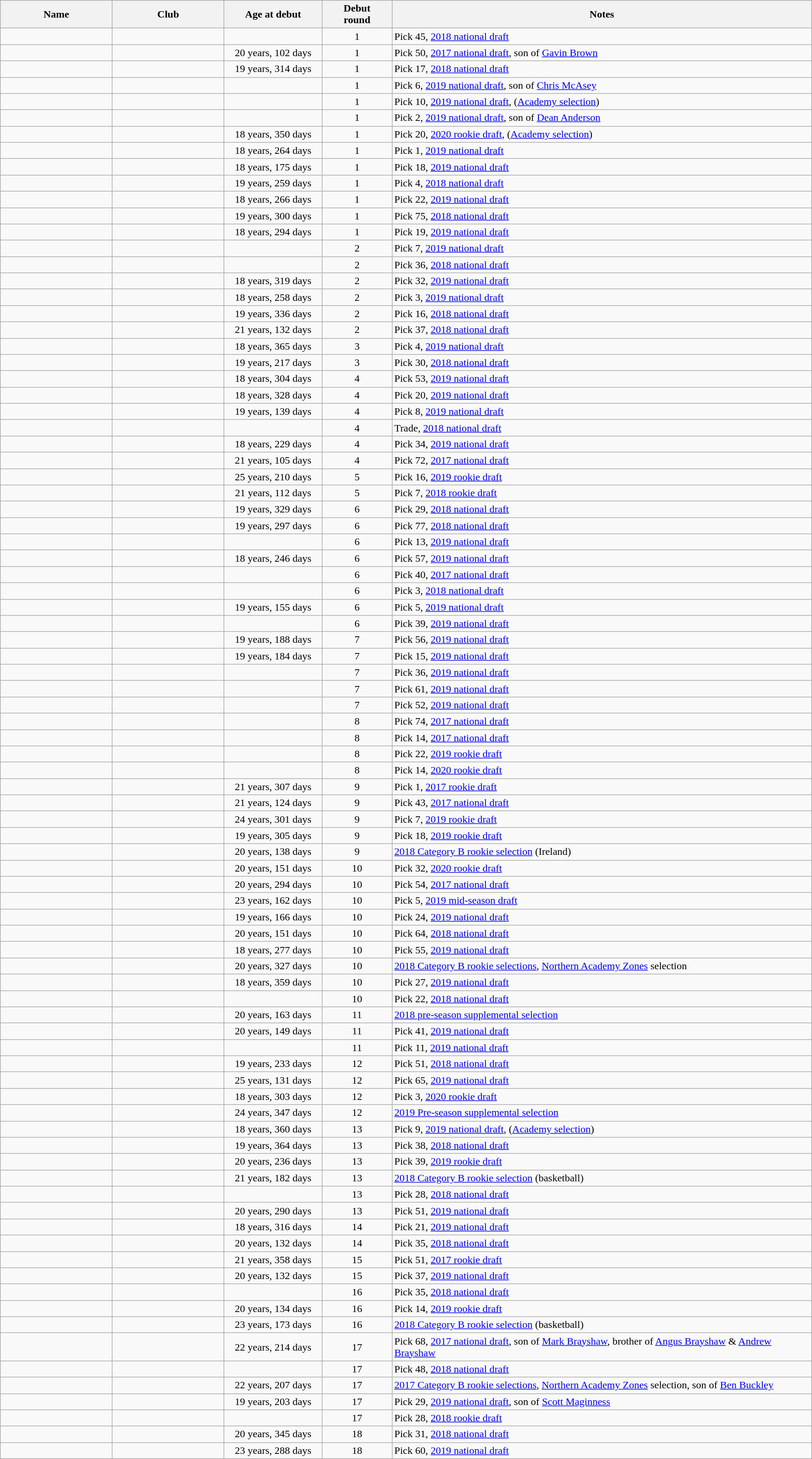<table class="wikitable sortable" style="width:100%; text-align: center;">
<tr style="background:#efefef;">
<th style="width:8%;">Name</th>
<th width=8%>Club</th>
<th style="width:7%;">Age at debut</th>
<th data-sort-type="number" width=5%>Debut<br>round</th>
<th style="width:30%;">Notes</th>
</tr>
<tr>
<td align="left"></td>
<td></td>
<td></td>
<td>1</td>
<td align="left">Pick 45, <a href='#'>2018 national draft</a></td>
</tr>
<tr>
<td align="left"></td>
<td></td>
<td>20 years, 102 days</td>
<td>1</td>
<td align="left">Pick 50, <a href='#'>2017 national draft</a>, son of <a href='#'>Gavin Brown</a></td>
</tr>
<tr>
<td align="left"></td>
<td></td>
<td>19 years, 314 days</td>
<td>1</td>
<td align="left">Pick 17, <a href='#'>2018 national draft</a></td>
</tr>
<tr>
<td align="left"></td>
<td></td>
<td></td>
<td>1</td>
<td align="left">Pick 6, <a href='#'>2019 national draft</a>, son of <a href='#'>Chris McAsey</a></td>
</tr>
<tr>
<td align="left"></td>
<td></td>
<td></td>
<td>1</td>
<td align="left">Pick 10, <a href='#'>2019 national draft</a>,  (<a href='#'>Academy selection</a>)</td>
</tr>
<tr>
<td align="left"></td>
<td></td>
<td></td>
<td>1</td>
<td align="left">Pick 2, <a href='#'>2019 national draft</a>, son of <a href='#'>Dean Anderson</a></td>
</tr>
<tr>
<td align="left"></td>
<td></td>
<td>18 years, 350 days</td>
<td>1</td>
<td align="left">Pick 20, <a href='#'>2020 rookie draft</a>, (<a href='#'>Academy selection</a>)</td>
</tr>
<tr>
<td align="left"></td>
<td></td>
<td>18 years, 264 days</td>
<td>1</td>
<td align="left">Pick 1, <a href='#'>2019 national draft</a></td>
</tr>
<tr>
<td align="left"></td>
<td></td>
<td>18 years, 175 days</td>
<td>1</td>
<td align="left">Pick 18, <a href='#'>2019 national draft</a></td>
</tr>
<tr>
<td align="left"></td>
<td></td>
<td>19 years, 259 days</td>
<td>1</td>
<td align="left">Pick 4, <a href='#'>2018 national draft</a></td>
</tr>
<tr>
<td align="left"></td>
<td></td>
<td>18 years, 266 days</td>
<td>1</td>
<td align="left">Pick 22, <a href='#'>2019 national draft</a></td>
</tr>
<tr>
<td align="left"></td>
<td></td>
<td>19 years, 300 days</td>
<td>1</td>
<td align="left">Pick 75, <a href='#'>2018 national draft</a></td>
</tr>
<tr>
<td align="left"></td>
<td></td>
<td>18 years, 294 days</td>
<td>1</td>
<td align="left">Pick 19, <a href='#'>2019 national draft</a></td>
</tr>
<tr>
<td align="left"></td>
<td></td>
<td></td>
<td>2</td>
<td align="left">Pick 7, <a href='#'>2019 national draft</a></td>
</tr>
<tr>
<td align="left"></td>
<td></td>
<td></td>
<td>2</td>
<td align="left">Pick 36, <a href='#'>2018 national draft</a></td>
</tr>
<tr>
<td align="left"></td>
<td></td>
<td>18 years, 319 days</td>
<td>2</td>
<td align="left">Pick 32, <a href='#'>2019 national draft</a></td>
</tr>
<tr>
<td align="left"></td>
<td></td>
<td>18 years, 258 days</td>
<td>2</td>
<td align="left">Pick 3, <a href='#'>2019 national draft</a></td>
</tr>
<tr>
<td align="left"></td>
<td></td>
<td>19 years, 336 days</td>
<td>2</td>
<td align="left">Pick 16, <a href='#'>2018 national draft</a></td>
</tr>
<tr>
<td align="left"></td>
<td></td>
<td>21 years, 132 days</td>
<td>2</td>
<td align="left">Pick 37, <a href='#'>2018 national draft</a></td>
</tr>
<tr>
<td align="left"></td>
<td></td>
<td>18 years, 365 days</td>
<td>3</td>
<td align="left">Pick 4, <a href='#'>2019 national draft</a></td>
</tr>
<tr>
<td align="left"></td>
<td></td>
<td>19 years, 217 days</td>
<td>3</td>
<td align="left">Pick 30, <a href='#'>2018 national draft</a></td>
</tr>
<tr>
<td align="left"></td>
<td></td>
<td>18 years, 304 days</td>
<td>4</td>
<td align="left">Pick 53, <a href='#'>2019 national draft</a></td>
</tr>
<tr>
<td align="left"></td>
<td></td>
<td>18 years, 328 days</td>
<td>4</td>
<td align="left">Pick 20, <a href='#'>2019 national draft</a></td>
</tr>
<tr>
<td align="left"></td>
<td></td>
<td>19 years, 139 days</td>
<td>4</td>
<td align="left">Pick 8, <a href='#'>2019 national draft</a></td>
</tr>
<tr>
<td align="left"></td>
<td></td>
<td></td>
<td>4</td>
<td align="left">Trade, <a href='#'>2018 national draft</a></td>
</tr>
<tr>
<td align="left"></td>
<td></td>
<td>18 years, 229 days</td>
<td>4</td>
<td align="left">Pick 34, <a href='#'>2019 national draft</a></td>
</tr>
<tr>
<td align="left"></td>
<td></td>
<td>21 years, 105 days</td>
<td>4</td>
<td align="left">Pick 72, <a href='#'>2017 national draft</a></td>
</tr>
<tr>
<td align="left"></td>
<td></td>
<td>25 years, 210 days</td>
<td>5</td>
<td align="left">Pick 16, <a href='#'>2019 rookie draft</a></td>
</tr>
<tr>
<td align="left"></td>
<td></td>
<td>21 years, 112 days</td>
<td>5</td>
<td align="left">Pick 7, <a href='#'>2018 rookie draft</a></td>
</tr>
<tr>
<td align="left"></td>
<td></td>
<td>19 years, 329 days</td>
<td>6</td>
<td align="left">Pick 29, <a href='#'>2018 national draft</a></td>
</tr>
<tr>
<td align="left"></td>
<td></td>
<td>19 years, 297 days</td>
<td>6</td>
<td align="left">Pick 77, <a href='#'>2018 national draft</a></td>
</tr>
<tr>
<td align="left"></td>
<td></td>
<td></td>
<td>6</td>
<td align="left">Pick 13, <a href='#'>2019 national draft</a></td>
</tr>
<tr>
<td align="left"></td>
<td></td>
<td>18 years, 246 days</td>
<td>6</td>
<td align="left">Pick 57, <a href='#'>2019 national draft</a></td>
</tr>
<tr>
<td align="left"></td>
<td></td>
<td></td>
<td>6</td>
<td align="left">Pick 40, <a href='#'>2017 national draft</a></td>
</tr>
<tr>
<td align="left"></td>
<td></td>
<td></td>
<td>6</td>
<td align="left">Pick 3, <a href='#'>2018 national draft</a></td>
</tr>
<tr>
<td align="left"></td>
<td></td>
<td>19 years, 155 days</td>
<td>6</td>
<td align="left">Pick 5, <a href='#'>2019 national draft</a></td>
</tr>
<tr>
<td align="left"></td>
<td></td>
<td></td>
<td>6</td>
<td align="left">Pick 39, <a href='#'>2019 national draft</a></td>
</tr>
<tr>
<td align="left"></td>
<td></td>
<td>19 years, 188 days</td>
<td>7</td>
<td align="left">Pick 56, <a href='#'>2019 national draft</a></td>
</tr>
<tr>
<td align="left"></td>
<td></td>
<td>19 years, 184 days</td>
<td>7</td>
<td align="left">Pick 15, <a href='#'>2019 national draft</a></td>
</tr>
<tr>
<td align="left"></td>
<td></td>
<td></td>
<td>7</td>
<td align="left">Pick 36, <a href='#'>2019 national draft</a></td>
</tr>
<tr>
<td align="left"></td>
<td></td>
<td></td>
<td>7</td>
<td align="left">Pick 61, <a href='#'>2019 national draft</a></td>
</tr>
<tr>
<td align="left"></td>
<td></td>
<td></td>
<td>7</td>
<td align="left">Pick 52, <a href='#'>2019 national draft</a></td>
</tr>
<tr>
<td align="left"></td>
<td></td>
<td></td>
<td>8</td>
<td align="left">Pick 74, <a href='#'>2017 national draft</a></td>
</tr>
<tr>
<td align="left"></td>
<td></td>
<td></td>
<td>8</td>
<td align="left">Pick 14, <a href='#'>2017 national draft</a></td>
</tr>
<tr>
<td align="left"></td>
<td></td>
<td></td>
<td>8</td>
<td align="left">Pick 22, <a href='#'>2019 rookie draft</a></td>
</tr>
<tr>
<td align="left"></td>
<td></td>
<td></td>
<td>8</td>
<td align="left">Pick 14, <a href='#'>2020 rookie draft</a></td>
</tr>
<tr>
<td align="left"></td>
<td></td>
<td>21 years, 307 days</td>
<td>9</td>
<td align="left">Pick 1, <a href='#'>2017 rookie draft</a></td>
</tr>
<tr>
<td align="left"></td>
<td></td>
<td>21 years, 124 days</td>
<td>9</td>
<td align="left">Pick 43, <a href='#'>2017 national draft</a></td>
</tr>
<tr>
<td align="left"></td>
<td></td>
<td>24 years, 301 days</td>
<td>9</td>
<td align="left">Pick 7, <a href='#'>2019 rookie draft</a></td>
</tr>
<tr>
<td align="left"></td>
<td></td>
<td>19 years, 305 days</td>
<td>9</td>
<td align="left">Pick 18, <a href='#'>2019 rookie draft</a></td>
</tr>
<tr>
<td align="left"></td>
<td></td>
<td>20 years, 138 days</td>
<td>9</td>
<td align="left"><a href='#'>2018 Category B rookie selection</a> (Ireland)</td>
</tr>
<tr>
<td align="left"></td>
<td></td>
<td>20 years, 151 days</td>
<td>10</td>
<td align="left">Pick 32, <a href='#'>2020 rookie draft</a></td>
</tr>
<tr>
<td align="left"></td>
<td></td>
<td>20 years, 294 days</td>
<td>10</td>
<td align="left">Pick 54, <a href='#'>2017 national draft</a></td>
</tr>
<tr>
<td align="left"></td>
<td></td>
<td>23 years, 162 days</td>
<td>10</td>
<td align="left">Pick 5, <a href='#'>2019 mid-season draft</a></td>
</tr>
<tr>
<td align="left"></td>
<td></td>
<td>19 years, 166 days</td>
<td>10</td>
<td align="left">Pick 24, <a href='#'>2019 national draft</a></td>
</tr>
<tr>
<td align="left"></td>
<td></td>
<td>20 years, 151 days</td>
<td>10</td>
<td align="left">Pick 64, <a href='#'>2018 national draft</a></td>
</tr>
<tr>
<td align="left"></td>
<td></td>
<td>18 years, 277 days</td>
<td>10</td>
<td align="left">Pick 55, <a href='#'>2019 national draft</a></td>
</tr>
<tr>
<td align="left"></td>
<td></td>
<td>20 years, 327 days</td>
<td>10</td>
<td align="left"><a href='#'>2018 Category B rookie selections</a>, <a href='#'>Northern Academy Zones</a> selection</td>
</tr>
<tr>
<td align="left"></td>
<td></td>
<td>18 years, 359 days</td>
<td>10</td>
<td align="left">Pick 27, <a href='#'>2019 national draft</a></td>
</tr>
<tr>
<td align="left"></td>
<td></td>
<td></td>
<td>10</td>
<td align="left">Pick 22, <a href='#'>2018 national draft</a></td>
</tr>
<tr>
<td align="left"></td>
<td></td>
<td>20 years, 163 days</td>
<td>11</td>
<td align="left"><a href='#'>2018 pre-season supplemental selection</a></td>
</tr>
<tr>
<td align="left"></td>
<td></td>
<td>20 years, 149 days</td>
<td>11</td>
<td align="left">Pick 41, <a href='#'>2019 national draft</a></td>
</tr>
<tr>
<td align="left"></td>
<td></td>
<td></td>
<td>11</td>
<td align="left">Pick 11, <a href='#'>2019 national draft</a></td>
</tr>
<tr>
<td align="left"></td>
<td></td>
<td>19 years, 233 days</td>
<td>12</td>
<td align="left">Pick 51, <a href='#'>2018 national draft</a></td>
</tr>
<tr>
<td align="left"></td>
<td></td>
<td>25 years, 131 days</td>
<td>12</td>
<td align="left">Pick 65, <a href='#'>2019 national draft</a></td>
</tr>
<tr>
<td align="left"></td>
<td></td>
<td>18 years, 303 days</td>
<td>12</td>
<td align="left">Pick 3, <a href='#'>2020 rookie draft</a></td>
</tr>
<tr>
<td align="left"></td>
<td></td>
<td>24 years, 347 days</td>
<td>12</td>
<td align="left"><a href='#'>2019 Pre-season supplemental selection</a></td>
</tr>
<tr>
<td align="left"></td>
<td></td>
<td>18 years, 360 days</td>
<td>13</td>
<td align="left">Pick 9, <a href='#'>2019 national draft</a>,  (<a href='#'>Academy selection</a>)</td>
</tr>
<tr>
<td align="left"></td>
<td></td>
<td>19 years, 364 days</td>
<td>13</td>
<td align="left">Pick 38, <a href='#'>2018 national draft</a></td>
</tr>
<tr>
<td align="left"></td>
<td></td>
<td>20 years, 236 days</td>
<td>13</td>
<td align="left">Pick 39, <a href='#'>2019 rookie draft</a></td>
</tr>
<tr>
<td align="left"></td>
<td></td>
<td>21 years, 182 days</td>
<td>13</td>
<td align="left"><a href='#'>2018 Category B rookie selection</a> (basketball)</td>
</tr>
<tr>
<td align="left"></td>
<td></td>
<td></td>
<td>13</td>
<td align="left">Pick 28, <a href='#'>2018 national draft</a></td>
</tr>
<tr>
<td align="left"></td>
<td></td>
<td>20 years, 290 days</td>
<td>13</td>
<td align="left">Pick 51, <a href='#'>2019 national draft</a></td>
</tr>
<tr>
<td align="left"></td>
<td></td>
<td>18 years, 316 days</td>
<td>14</td>
<td align="left">Pick 21, <a href='#'>2019 national draft</a></td>
</tr>
<tr>
<td align="left"></td>
<td></td>
<td>20 years, 132 days</td>
<td>14</td>
<td align="left">Pick 35, <a href='#'>2018 national draft</a></td>
</tr>
<tr>
<td align="left"></td>
<td></td>
<td>21 years, 358 days</td>
<td>15</td>
<td align="left">Pick 51, <a href='#'>2017 rookie draft</a></td>
</tr>
<tr>
<td align="left"></td>
<td></td>
<td>20 years, 132 days</td>
<td>15</td>
<td align="left">Pick 37, <a href='#'>2019 national draft</a></td>
</tr>
<tr>
<td align="left"></td>
<td></td>
<td></td>
<td>16</td>
<td align="left">Pick 35, <a href='#'>2018 national draft</a></td>
</tr>
<tr>
<td align="left"></td>
<td></td>
<td>20 years, 134 days</td>
<td>16</td>
<td align="left">Pick 14, <a href='#'>2019 rookie draft</a></td>
</tr>
<tr>
<td align="left"></td>
<td></td>
<td>23 years, 173 days</td>
<td>16</td>
<td align="left"><a href='#'>2018 Category B rookie selection</a> (basketball)</td>
</tr>
<tr>
<td align="left"></td>
<td></td>
<td>22 years, 214 days</td>
<td>17</td>
<td align="left">Pick 68, <a href='#'>2017 national draft</a>, son of <a href='#'>Mark Brayshaw</a>, brother of <a href='#'>Angus Brayshaw</a> & <a href='#'>Andrew Brayshaw</a></td>
</tr>
<tr>
<td align="left"></td>
<td></td>
<td></td>
<td>17</td>
<td align="left">Pick 48, <a href='#'>2018 national draft</a></td>
</tr>
<tr>
<td align="left"></td>
<td></td>
<td>22 years, 207 days</td>
<td>17</td>
<td align="left"><a href='#'>2017 Category B rookie selections</a>, <a href='#'>Northern Academy Zones</a> selection, son of <a href='#'>Ben Buckley</a></td>
</tr>
<tr>
<td align="left"></td>
<td></td>
<td>19 years, 203 days</td>
<td>17</td>
<td align="left">Pick 29, <a href='#'>2019 national draft</a>, son of <a href='#'>Scott Maginness</a></td>
</tr>
<tr>
<td align="left"></td>
<td></td>
<td></td>
<td>17</td>
<td align="left">Pick 28, <a href='#'>2018 rookie draft</a></td>
</tr>
<tr>
<td align="left"></td>
<td></td>
<td>20 years, 345 days</td>
<td>18</td>
<td align="left">Pick 31, <a href='#'>2018 national draft</a></td>
</tr>
<tr>
<td align="left"></td>
<td></td>
<td>23 years, 288 days</td>
<td>18</td>
<td align="left">Pick 60, <a href='#'>2019 national draft</a></td>
</tr>
</table>
